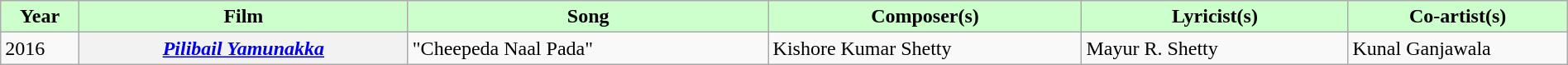<table class="wikitable plainrowheaders" style="width:100%; textcolor:#000">
<tr style="background:#cfc; text-align:center;">
<td scope="col" style="width:5%;"><strong>Year</strong></td>
<td scope="col" style="width:21%;"><strong>Film</strong></td>
<td scope="col" style="width:23%;"><strong>Song</strong></td>
<td scope="col" style="width:20%;"><strong>Composer(s)</strong></td>
<td scope="col" style="width:17%;"><strong>Lyricist(s)</strong></td>
<td scope="col" style="width:18%;"><strong>Co-artist(s)</strong></td>
</tr>
<tr>
<td>2016</td>
<th scope="row"><em><a href='#'>Pilibail Yamunakka</a></em></th>
<td>"Cheepeda Naal Pada"</td>
<td>Kishore Kumar Shetty</td>
<td>Mayur R. Shetty</td>
<td>Kunal Ganjawala</td>
</tr>
</table>
